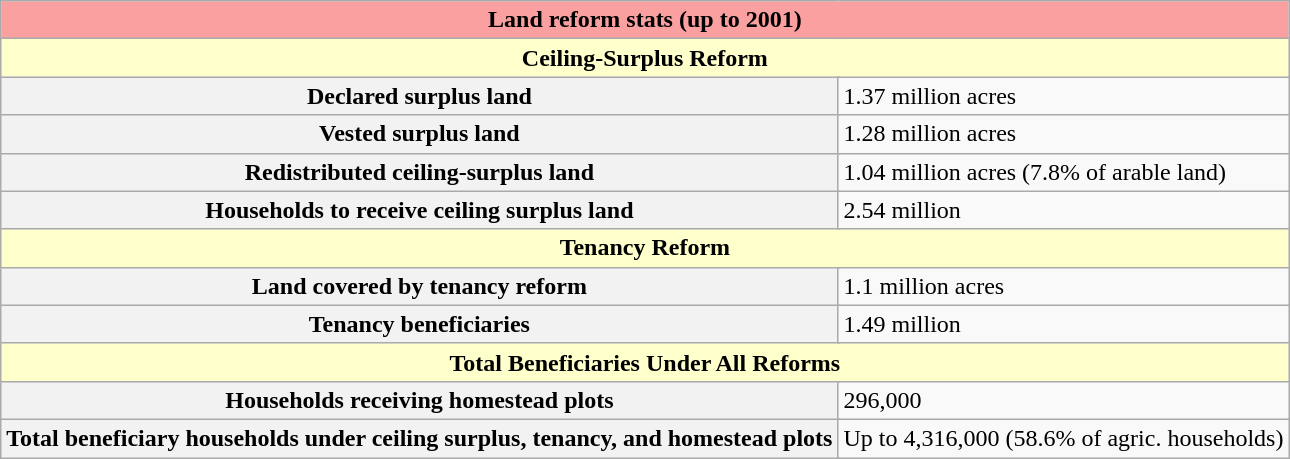<table class="wikitable">
<tr>
<th colspan="8" style="background: #FAA0A0;">Land reform stats (up to 2001)</th>
</tr>
<tr>
<th colspan="4" style="background: #ffffcc;">Ceiling-Surplus Reform</th>
</tr>
<tr>
<th colspan="2">Declared surplus land</th>
<td colspan="2">1.37 million acres</td>
</tr>
<tr>
<th colspan="2">Vested surplus land</th>
<td colspan="2">1.28 million acres</td>
</tr>
<tr>
<th colspan="2">Redistributed ceiling-surplus land</th>
<td colspan="2">1.04 million acres (7.8% of arable land)</td>
</tr>
<tr>
<th colspan="2">Households to receive ceiling surplus land</th>
<td colspan="2">2.54 million</td>
</tr>
<tr>
<th colspan="4" style="background: #ffffcc;">Tenancy Reform</th>
</tr>
<tr>
<th colspan="2">Land covered by tenancy reform</th>
<td colspan="2">1.1 million acres</td>
</tr>
<tr>
<th colspan="2">Tenancy beneficiaries</th>
<td colspan="2">1.49 million</td>
</tr>
<tr>
<th colspan="4" style="background: #ffffcc;">Total Beneficiaries Under All Reforms</th>
</tr>
<tr>
<th colspan="2">Households receiving homestead plots</th>
<td colspan="2">296,000</td>
</tr>
<tr>
<th colspan="2">Total beneficiary households under ceiling surplus, tenancy, and homestead plots</th>
<td colspan="2">Up to 4,316,000 (58.6% of agric. households)</td>
</tr>
</table>
